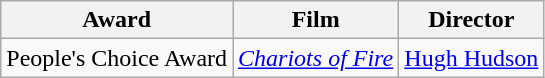<table class="wikitable">
<tr>
<th>Award</th>
<th>Film</th>
<th>Director</th>
</tr>
<tr>
<td>People's Choice Award</td>
<td><em><a href='#'>Chariots of Fire</a></em></td>
<td><a href='#'>Hugh Hudson</a></td>
</tr>
</table>
